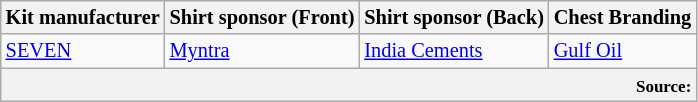<table class="wikitable"  style="font-size:85%;">
<tr>
<th>Kit manufacturer</th>
<th>Shirt sponsor (Front)</th>
<th>Shirt sponsor (Back)</th>
<th>Chest Branding</th>
</tr>
<tr>
<td><a href='#'>SEVEN</a></td>
<td><a href='#'>Myntra</a></td>
<td><a href='#'>India Cements</a></td>
<td><a href='#'>Gulf Oil</a></td>
</tr>
<tr>
<th colspan="4" style="text-align:right;"><small> Source:</small></th>
</tr>
</table>
